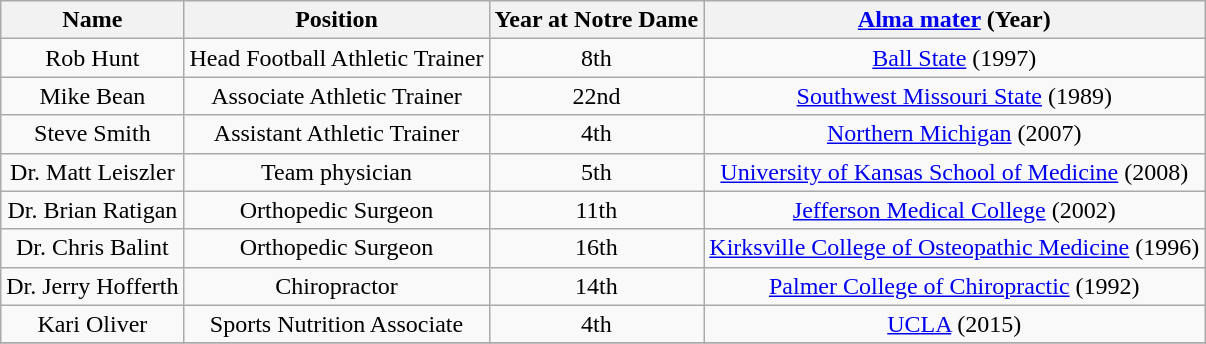<table class="wikitable">
<tr>
<th>Name</th>
<th>Position</th>
<th>Year at Notre Dame</th>
<th><a href='#'>Alma mater</a> (Year)</th>
</tr>
<tr style="text-align:center;">
<td>Rob Hunt</td>
<td>Head Football Athletic Trainer</td>
<td>8th</td>
<td><a href='#'>Ball State</a> (1997)</td>
</tr>
<tr style="text-align:center;">
<td>Mike Bean</td>
<td>Associate Athletic Trainer</td>
<td>22nd</td>
<td><a href='#'>Southwest Missouri State</a> (1989)</td>
</tr>
<tr style="text-align:center;">
<td>Steve Smith</td>
<td>Assistant Athletic Trainer</td>
<td>4th</td>
<td><a href='#'>Northern Michigan</a> (2007)</td>
</tr>
<tr style="text-align:center;">
<td>Dr. Matt Leiszler</td>
<td>Team physician</td>
<td>5th</td>
<td><a href='#'>University of Kansas School of Medicine</a> (2008)</td>
</tr>
<tr style="text-align:center;">
<td>Dr. Brian Ratigan</td>
<td>Orthopedic Surgeon</td>
<td>11th</td>
<td><a href='#'>Jefferson Medical College</a> (2002)</td>
</tr>
<tr style="text-align:center;">
<td>Dr. Chris Balint</td>
<td>Orthopedic Surgeon</td>
<td>16th</td>
<td><a href='#'>Kirksville College of Osteopathic Medicine</a> (1996)</td>
</tr>
<tr style="text-align:center;">
<td>Dr. Jerry Hofferth</td>
<td>Chiropractor</td>
<td>14th</td>
<td><a href='#'>Palmer College of Chiropractic</a> (1992)</td>
</tr>
<tr style="text-align:center;">
<td>Kari Oliver</td>
<td>Sports Nutrition Associate</td>
<td>4th</td>
<td><a href='#'>UCLA</a> (2015)</td>
</tr>
<tr style="text-align:center;">
</tr>
</table>
